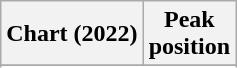<table class="wikitable sortable plainrowheaders" style="text-align:center;">
<tr>
<th>Chart (2022)</th>
<th>Peak<br>position</th>
</tr>
<tr>
</tr>
<tr>
</tr>
<tr>
</tr>
<tr>
</tr>
<tr>
</tr>
<tr>
</tr>
<tr>
</tr>
</table>
